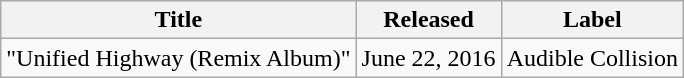<table class="wikitable">
<tr>
<th>Title</th>
<th>Released</th>
<th>Label</th>
</tr>
<tr>
<td>"Unified Highway (Remix Album)"</td>
<td>June 22, 2016</td>
<td>Audible Collision</td>
</tr>
</table>
